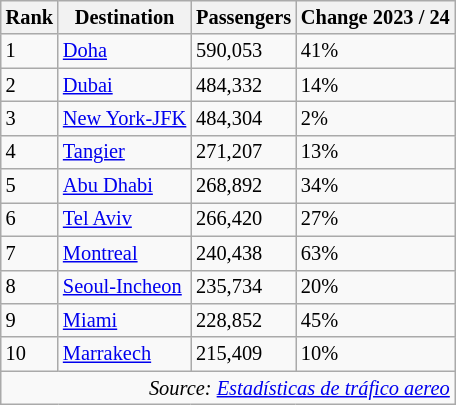<table class="wikitable" style="font-size: 85%; width:align">
<tr>
<th>Rank</th>
<th>Destination</th>
<th>Passengers</th>
<th>Change 2023 / 24</th>
</tr>
<tr>
<td>1</td>
<td><a href='#'>Doha</a></td>
<td>590,053</td>
<td> 41%</td>
</tr>
<tr>
<td>2</td>
<td><a href='#'>Dubai</a></td>
<td>484,332</td>
<td> 14%</td>
</tr>
<tr>
<td>3</td>
<td><a href='#'>New York-JFK</a></td>
<td>484,304</td>
<td> 2%</td>
</tr>
<tr>
<td>4</td>
<td><a href='#'>Tangier</a></td>
<td>271,207</td>
<td> 13%</td>
</tr>
<tr>
<td>5</td>
<td><a href='#'>Abu Dhabi</a></td>
<td>268,892</td>
<td> 34%</td>
</tr>
<tr>
<td>6</td>
<td><a href='#'>Tel Aviv</a></td>
<td>266,420</td>
<td> 27%</td>
</tr>
<tr>
<td>7</td>
<td><a href='#'>Montreal</a></td>
<td>240,438</td>
<td> 63%</td>
</tr>
<tr>
<td>8</td>
<td><a href='#'>Seoul-Incheon</a></td>
<td>235,734</td>
<td> 20%</td>
</tr>
<tr>
<td>9</td>
<td><a href='#'>Miami</a></td>
<td>228,852</td>
<td> 45%</td>
</tr>
<tr>
<td>10</td>
<td><a href='#'>Marrakech</a></td>
<td>215,409</td>
<td> 10%</td>
</tr>
<tr>
<td colspan="4" style="text-align:right;"><em>Source: <a href='#'>Estadísticas de tráfico aereo</a></em></td>
</tr>
</table>
